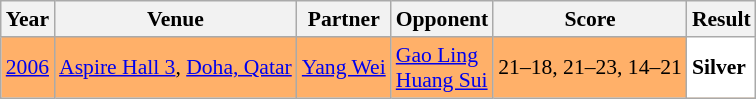<table class="sortable wikitable" style="font-size: 90%;">
<tr>
<th>Year</th>
<th>Venue</th>
<th>Partner</th>
<th>Opponent</th>
<th>Score</th>
<th>Result</th>
</tr>
<tr style="background:#FFB069">
<td align="center"><a href='#'>2006</a></td>
<td align="left"><a href='#'>Aspire Hall 3</a>, <a href='#'>Doha, Qatar</a></td>
<td align="left"> <a href='#'>Yang Wei</a></td>
<td align="left"> <a href='#'>Gao Ling</a> <br>  <a href='#'>Huang Sui</a></td>
<td align="left">21–18, 21–23, 14–21</td>
<td style="text-align:left; background:white"> <strong>Silver</strong></td>
</tr>
</table>
